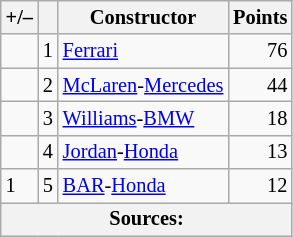<table class="wikitable" style="font-size: 85%;">
<tr>
<th scope="col">+/–</th>
<th scope="col"></th>
<th scope="col">Constructor</th>
<th scope="col">Points</th>
</tr>
<tr>
<td align="left"></td>
<td align="center">1</td>
<td> <a href='#'>Ferrari</a></td>
<td align="right">76</td>
</tr>
<tr>
<td align="left"></td>
<td align="center">2</td>
<td> <a href='#'>McLaren</a>-<a href='#'>Mercedes</a></td>
<td align="right">44</td>
</tr>
<tr>
<td align="left"></td>
<td align="center">3</td>
<td> <a href='#'>Williams</a>-<a href='#'>BMW</a></td>
<td align="right">18</td>
</tr>
<tr>
<td align="left"></td>
<td align="center">4</td>
<td> <a href='#'>Jordan</a>-<a href='#'>Honda</a></td>
<td align="right">13</td>
</tr>
<tr>
<td align="left"> 1</td>
<td align="center">5</td>
<td> <a href='#'>BAR</a>-<a href='#'>Honda</a></td>
<td align="right">12</td>
</tr>
<tr>
<th colspan=4>Sources:</th>
</tr>
</table>
